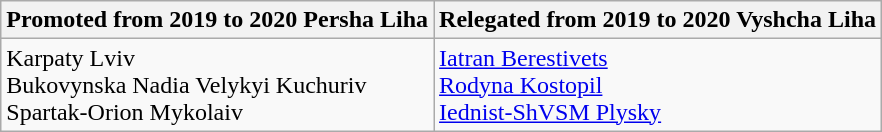<table class="wikitable">
<tr>
<th>Promoted from 2019 to 2020 Persha Liha</th>
<th>Relegated from 2019 to 2020 Vyshcha Liha</th>
</tr>
<tr>
<td>Karpaty Lviv<br>Bukovynska Nadia Velykyi Kuchuriv<br>Spartak-Orion Mykolaiv</td>
<td><a href='#'>Iatran Berestivets</a> <br><a href='#'>Rodyna Kostopil</a><br><a href='#'>Iednist-ShVSM Plysky</a> </td>
</tr>
</table>
